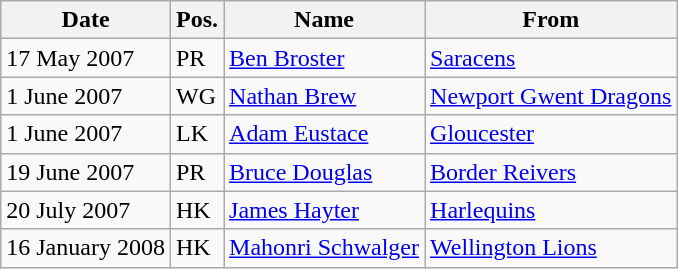<table class="wikitable">
<tr>
<th>Date</th>
<th>Pos.</th>
<th>Name</th>
<th>From</th>
</tr>
<tr>
<td>17 May 2007</td>
<td>PR</td>
<td> <a href='#'>Ben Broster</a></td>
<td><a href='#'>Saracens</a></td>
</tr>
<tr>
<td>1 June 2007</td>
<td>WG</td>
<td> <a href='#'>Nathan Brew</a></td>
<td><a href='#'>Newport Gwent Dragons</a></td>
</tr>
<tr>
<td>1 June 2007</td>
<td>LK</td>
<td> <a href='#'>Adam Eustace</a></td>
<td><a href='#'>Gloucester</a></td>
</tr>
<tr>
<td>19 June 2007</td>
<td>PR</td>
<td> <a href='#'>Bruce Douglas</a></td>
<td><a href='#'>Border Reivers</a></td>
</tr>
<tr>
<td>20 July 2007</td>
<td>HK</td>
<td> <a href='#'>James Hayter</a></td>
<td><a href='#'>Harlequins</a></td>
</tr>
<tr>
<td>16 January 2008</td>
<td>HK</td>
<td> <a href='#'>Mahonri Schwalger</a></td>
<td><a href='#'>Wellington Lions</a></td>
</tr>
</table>
